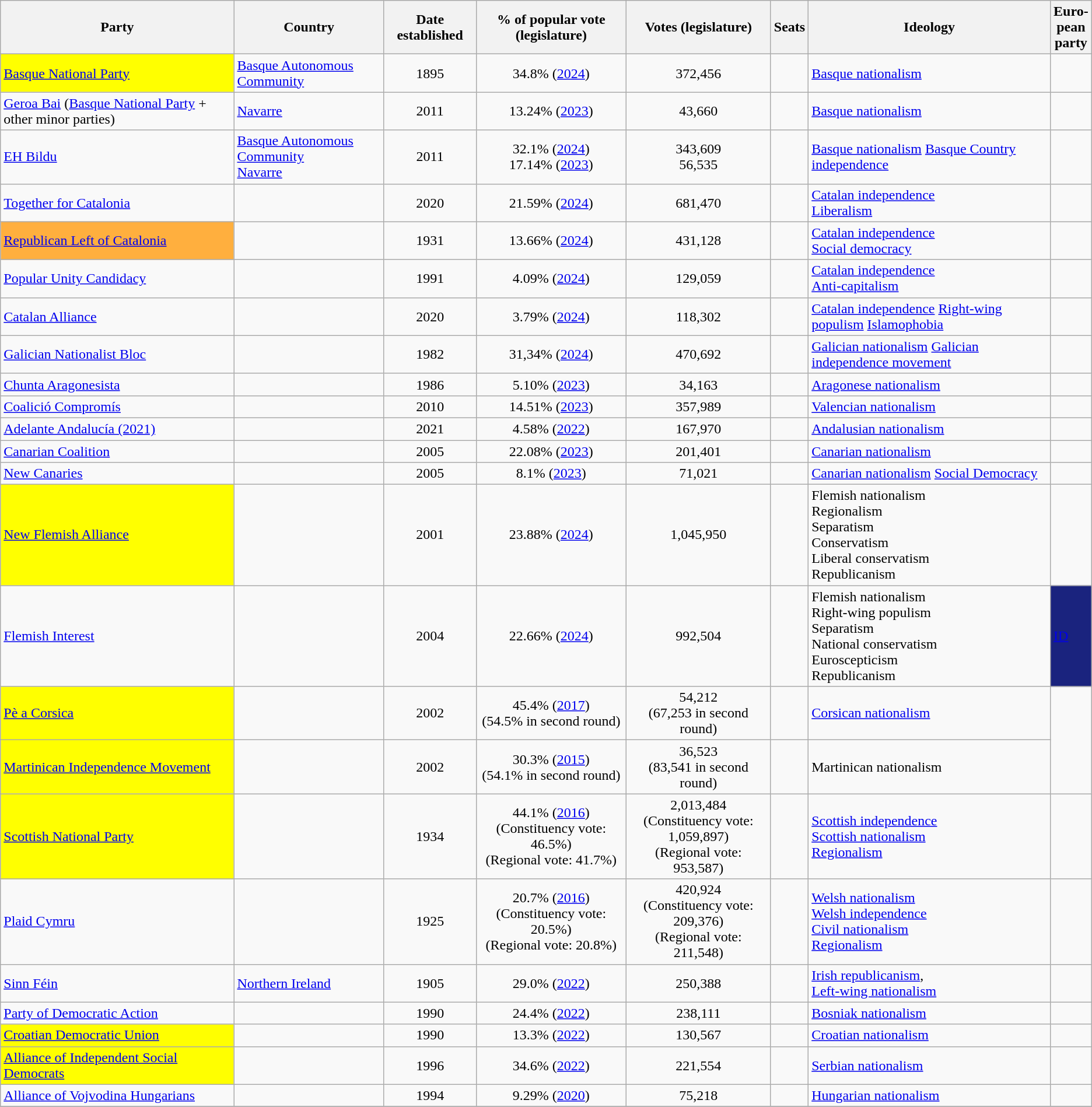<table class="wikitable sortable">
<tr>
<th>Party</th>
<th>Country</th>
<th>Date established</th>
<th>% of popular vote (legislature)</th>
<th>Votes (legislature)</th>
<th>Seats</th>
<th>Ideology</th>
<th>Euro-<br>pean<br>party</th>
</tr>
<tr>
<td bgcolor="#FFFF00"><a href='#'>Basque National Party</a></td>
<td>  <a href='#'>Basque Autonomous Community</a></td>
<td align=center>1895</td>
<td align=center>34.8% (<a href='#'>2024</a>)</td>
<td align=center>372,456</td>
<td></td>
<td><a href='#'>Basque nationalism</a></td>
<td></td>
</tr>
<tr>
<td><a href='#'>Geroa Bai</a> (<a href='#'>Basque National Party</a> + other minor parties)</td>
<td>  <a href='#'>Navarre</a></td>
<td align=center>2011</td>
<td align=center>13.24% (<a href='#'>2023</a>)</td>
<td align=center>43,660</td>
<td></td>
<td><a href='#'>Basque nationalism</a></td>
<td></td>
</tr>
<tr>
<td "><a href='#'>EH Bildu</a></td>
<td>  <a href='#'>Basque Autonomous Community</a><br>  <a href='#'>Navarre</a></td>
<td align=center>2011</td>
<td align=center>32.1% (<a href='#'>2024</a>)<br>17.14% (<a href='#'>2023</a>)</td>
<td align=center>343,609<br>56,535</td>
<td></td>
<td><a href='#'>Basque nationalism</a> <a href='#'>Basque Country independence</a></td>
<td></td>
</tr>
<tr>
<td bgcolor=""><a href='#'>Together for Catalonia</a></td>
<td> </td>
<td align=center>2020</td>
<td align=center>21.59% (<a href='#'>2024</a>)</td>
<td align=center>681,470</td>
<td></td>
<td><a href='#'>Catalan independence</a> <br> <a href='#'>Liberalism</a></td>
<td></td>
</tr>
<tr>
<td bgcolor="#FFAF3E"><a href='#'>Republican Left of Catalonia</a></td>
<td> </td>
<td align=center>1931</td>
<td align=center>13.66% (<a href='#'>2024</a>)</td>
<td align=center>431,128</td>
<td></td>
<td><a href='#'>Catalan independence</a> <br> <a href='#'>Social democracy</a></td>
<td></td>
</tr>
<tr>
<td><a href='#'>Popular Unity Candidacy</a></td>
<td> </td>
<td align=center>1991</td>
<td align=center>4.09% (<a href='#'>2024</a>)</td>
<td align=center>129,059</td>
<td></td>
<td><a href='#'>Catalan independence</a> <br> <a href='#'>Anti-capitalism</a></td>
<td></td>
</tr>
<tr>
<td><a href='#'>Catalan Alliance</a></td>
<td> </td>
<td align=center>2020</td>
<td align=center>3.79% (<a href='#'>2024</a>)</td>
<td align=center>118,302</td>
<td></td>
<td><a href='#'>Catalan independence</a> <a href='#'>Right-wing populism</a> <a href='#'>Islamophobia</a></td>
</tr>
<tr>
<td><a href='#'>Galician Nationalist Bloc</a></td>
<td> </td>
<td align=center>1982</td>
<td align=center>31,34% (<a href='#'>2024</a>)</td>
<td align=center>470,692</td>
<td></td>
<td><a href='#'>Galician nationalism</a> <a href='#'>Galician independence movement</a></td>
<td></td>
</tr>
<tr>
<td><a href='#'>Chunta Aragonesista</a></td>
<td> </td>
<td align=center>1986</td>
<td align=center>5.10% (<a href='#'>2023</a>)</td>
<td align=center>34,163</td>
<td></td>
<td><a href='#'>Aragonese nationalism</a></td>
<td></td>
</tr>
<tr>
<td><a href='#'>Coalició Compromís</a></td>
<td> </td>
<td align=center>2010</td>
<td align=center>14.51% (<a href='#'>2023</a>)</td>
<td align=center>357,989</td>
<td></td>
<td><a href='#'>Valencian nationalism</a></td>
<td></td>
</tr>
<tr>
<td><a href='#'>Adelante Andalucía (2021)</a></td>
<td> </td>
<td align=center>2021</td>
<td align=center>4.58% (<a href='#'>2022</a>)</td>
<td align=center>167,970</td>
<td></td>
<td><a href='#'>Andalusian nationalism</a></td>
<td></td>
</tr>
<tr>
<td><a href='#'>Canarian Coalition</a></td>
<td> </td>
<td align=center>2005</td>
<td align=center>22.08% (<a href='#'>2023</a>)</td>
<td align=center>201,401</td>
<td></td>
<td><a href='#'>Canarian nationalism</a></td>
<td></td>
</tr>
<tr>
<td><a href='#'>New Canaries</a></td>
<td> </td>
<td align=center>2005</td>
<td align=center>8.1% (<a href='#'>2023</a>)</td>
<td align=center>71,021</td>
<td></td>
<td><a href='#'>Canarian nationalism</a> <a href='#'>Social Democracy</a></td>
<td></td>
</tr>
<tr>
<td bgcolor="#FFFF00"><a href='#'>New Flemish Alliance</a></td>
<td> </td>
<td align=center>2001</td>
<td align=center>23.88% (<a href='#'>2024</a>)</td>
<td align=center>1,045,950</td>
<td></td>
<td>Flemish nationalism<br>Regionalism<br>Separatism<br>Conservatism<br>Liberal conservatism<br>Republicanism</td>
<td></td>
</tr>
<tr>
<td><a href='#'>Flemish Interest</a></td>
<td> </td>
<td align=center>2004</td>
<td align=center>22.66% (<a href='#'>2024</a>)</td>
<td align=center>992,504</td>
<td></td>
<td>Flemish nationalism<br>Right-wing populism<br>Separatism<br>National conservatism<br>Euroscepticism<br>Republicanism</td>
<td bgcolor="#1a237e"><a href='#'><span>ID</span></a></td>
</tr>
<tr>
<td bgcolor="#FFFF00"><a href='#'>Pè a Corsica</a></td>
<td> </td>
<td align=center>2002</td>
<td align=center>45.4% (<a href='#'>2017</a>)<br>(54.5% in second round)</td>
<td align=center>54,212<br>(67,253 in second round)</td>
<td></td>
<td><a href='#'>Corsican nationalism</a></td>
</tr>
<tr>
<td bgcolor="#FFFF00"><a href='#'>Martinican Independence Movement</a></td>
<td> </td>
<td align=center>2002</td>
<td align=center>30.3% (<a href='#'>2015</a>)<br>(54.1% in second round)</td>
<td align=center>36,523<br>(83,541 in second round)</td>
<td></td>
<td>Martinican nationalism</td>
</tr>
<tr>
<td bgcolor="#FFFF00"><a href='#'>Scottish National Party</a></td>
<td> </td>
<td align="center">1934</td>
<td align="center">44.1% (<a href='#'>2016</a>)<br>(Constituency vote: 46.5%)<br>(Regional vote: 41.7%)</td>
<td align="center">2,013,484<br>(Constituency vote: 1,059,897)<br>(Regional vote: 953,587)</td>
<td></td>
<td><a href='#'>Scottish independence</a> <br> <a href='#'>Scottish nationalism</a> <br> <a href='#'>Regionalism</a></td>
<td></td>
</tr>
<tr>
<td><a href='#'>Plaid Cymru</a></td>
<td> </td>
<td align=center>1925</td>
<td align=center>20.7% (<a href='#'>2016</a>)<br>(Constituency vote: 20.5%)<br>(Regional vote: 20.8%)</td>
<td align=center>420,924<br>(Constituency vote: 209,376)<br>(Regional vote: 211,548)</td>
<td></td>
<td><a href='#'>Welsh nationalism</a> <br> <a href='#'>Welsh independence</a> <br> <a href='#'>Civil nationalism</a> <br> <a href='#'>Regionalism</a></td>
<td></td>
</tr>
<tr>
<td><a href='#'>Sinn Féin</a></td>
<td> <a href='#'>Northern Ireland</a></td>
<td align="center">1905</td>
<td align="center">29.0% (<a href='#'>2022</a>)</td>
<td align="center">250,388</td>
<td></td>
<td><a href='#'>Irish republicanism</a>,<br><a href='#'>Left-wing nationalism</a></td>
<td></td>
</tr>
<tr>
<td><a href='#'>Party of Democratic Action</a></td>
<td> </td>
<td align=center>1990</td>
<td align=center>24.4% (<a href='#'>2022</a>)</td>
<td align=center>238,111</td>
<td></td>
<td><a href='#'>Bosniak nationalism</a></td>
<td></td>
</tr>
<tr>
<td bgcolor="#FFFF00"><a href='#'>Croatian Democratic Union</a></td>
<td> </td>
<td align=center>1990</td>
<td align=center>13.3% (<a href='#'>2022</a>)</td>
<td align=center>130,567</td>
<td></td>
<td><a href='#'>Croatian nationalism</a></td>
<td></td>
</tr>
<tr>
<td bgcolor="#FFFF00"><a href='#'>Alliance of Independent Social Democrats</a></td>
<td> </td>
<td align=center>1996</td>
<td align=center>34.6% (<a href='#'>2022</a>)</td>
<td align=center>221,554</td>
<td></td>
<td><a href='#'>Serbian nationalism</a></td>
<td></td>
</tr>
<tr>
<td><a href='#'>Alliance of Vojvodina Hungarians</a></td>
<td> </td>
<td align=center>1994</td>
<td align=center>9.29% (<a href='#'>2020</a>)</td>
<td align=center>75,218</td>
<td></td>
<td><a href='#'>Hungarian nationalism</a></td>
<td></td>
</tr>
<tr>
</tr>
</table>
